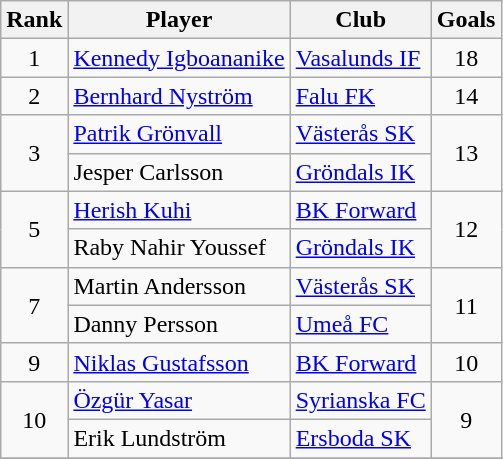<table class="wikitable" style="text-align:center">
<tr>
<th>Rank</th>
<th>Player</th>
<th>Club</th>
<th>Goals</th>
</tr>
<tr>
<td>1</td>
<td align="left"> <a href='#'>Kennedy Igboananike</a></td>
<td align="left"><a href='#'>Vasalunds IF</a></td>
<td>18</td>
</tr>
<tr>
<td>2</td>
<td align="left"> <a href='#'>Bernhard Nyström</a></td>
<td align="left"><a href='#'>Falu FK</a></td>
<td>14</td>
</tr>
<tr>
<td rowspan="2">3</td>
<td align="left"> <a href='#'>Patrik Grönvall</a></td>
<td align="left"><a href='#'>Västerås SK</a></td>
<td rowspan="2">13</td>
</tr>
<tr>
<td align="left"> Jesper Carlsson</td>
<td align="left"><a href='#'>Gröndals IK</a></td>
</tr>
<tr>
<td rowspan="2">5</td>
<td align="left"> <a href='#'>Herish Kuhi</a></td>
<td align="left"><a href='#'>BK Forward</a></td>
<td rowspan="2">12</td>
</tr>
<tr>
<td align="left"> Raby Nahir Youssef</td>
<td align="left"><a href='#'>Gröndals IK</a></td>
</tr>
<tr>
<td rowspan="2">7</td>
<td align="left"> Martin Andersson</td>
<td align="left"><a href='#'>Västerås SK</a></td>
<td rowspan="2">11</td>
</tr>
<tr>
<td align="left"> Danny Persson</td>
<td align="left"><a href='#'>Umeå FC</a></td>
</tr>
<tr>
<td>9</td>
<td align="left"> <a href='#'>Niklas Gustafsson</a></td>
<td align="left"><a href='#'>BK Forward</a></td>
<td>10</td>
</tr>
<tr>
<td rowspan="2">10</td>
<td align="left"> <a href='#'>Özgür Yasar</a></td>
<td align="left"><a href='#'>Syrianska FC</a></td>
<td rowspan="2">9</td>
</tr>
<tr>
<td align="left"> Erik Lundström</td>
<td align="left"><a href='#'>Ersboda SK</a></td>
</tr>
<tr>
</tr>
</table>
